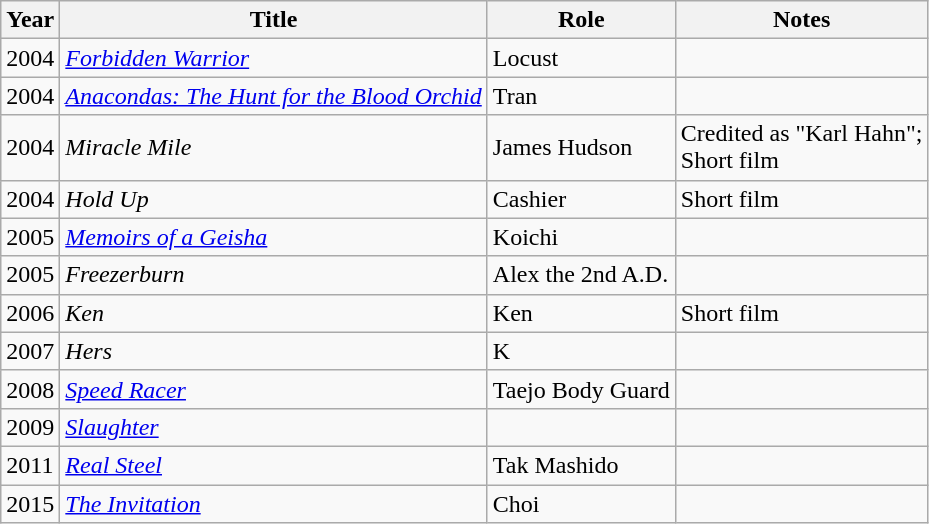<table class="wikitable sortable">
<tr>
<th>Year</th>
<th>Title</th>
<th>Role</th>
<th>Notes</th>
</tr>
<tr>
<td>2004</td>
<td><em><a href='#'>Forbidden Warrior</a></em></td>
<td>Locust</td>
<td></td>
</tr>
<tr>
<td>2004</td>
<td><em><a href='#'>Anacondas: The Hunt for the Blood Orchid</a></em></td>
<td>Tran</td>
<td></td>
</tr>
<tr>
<td>2004</td>
<td><em>Miracle Mile</em></td>
<td>James Hudson</td>
<td>Credited as "Karl Hahn";<br>Short film</td>
</tr>
<tr>
<td>2004</td>
<td><em>Hold Up</em></td>
<td>Cashier</td>
<td>Short film</td>
</tr>
<tr>
<td>2005</td>
<td><em><a href='#'>Memoirs of a Geisha</a></em></td>
<td>Koichi</td>
<td></td>
</tr>
<tr>
<td>2005</td>
<td><em>Freezerburn</em></td>
<td>Alex the 2nd A.D.</td>
<td></td>
</tr>
<tr>
<td>2006</td>
<td><em>Ken</em></td>
<td>Ken</td>
<td>Short film</td>
</tr>
<tr>
<td>2007</td>
<td><em>Hers</em></td>
<td>K</td>
<td></td>
</tr>
<tr>
<td>2008</td>
<td><em><a href='#'>Speed Racer</a></em></td>
<td>Taejo Body Guard</td>
<td></td>
</tr>
<tr>
<td>2009</td>
<td><em><a href='#'>Slaughter</a></em></td>
<td></td>
<td></td>
</tr>
<tr>
<td>2011</td>
<td><em><a href='#'>Real Steel</a></em></td>
<td>Tak Mashido</td>
<td></td>
</tr>
<tr>
<td>2015</td>
<td><em><a href='#'>The Invitation</a></em></td>
<td>Choi</td>
<td></td>
</tr>
</table>
